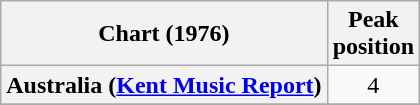<table class="wikitable plainrowheaders" style="text-align:center">
<tr>
<th>Chart (1976)</th>
<th>Peak<br>position</th>
</tr>
<tr>
<th scope="row">Australia (<a href='#'>Kent Music Report</a>)</th>
<td>4</td>
</tr>
<tr>
</tr>
</table>
